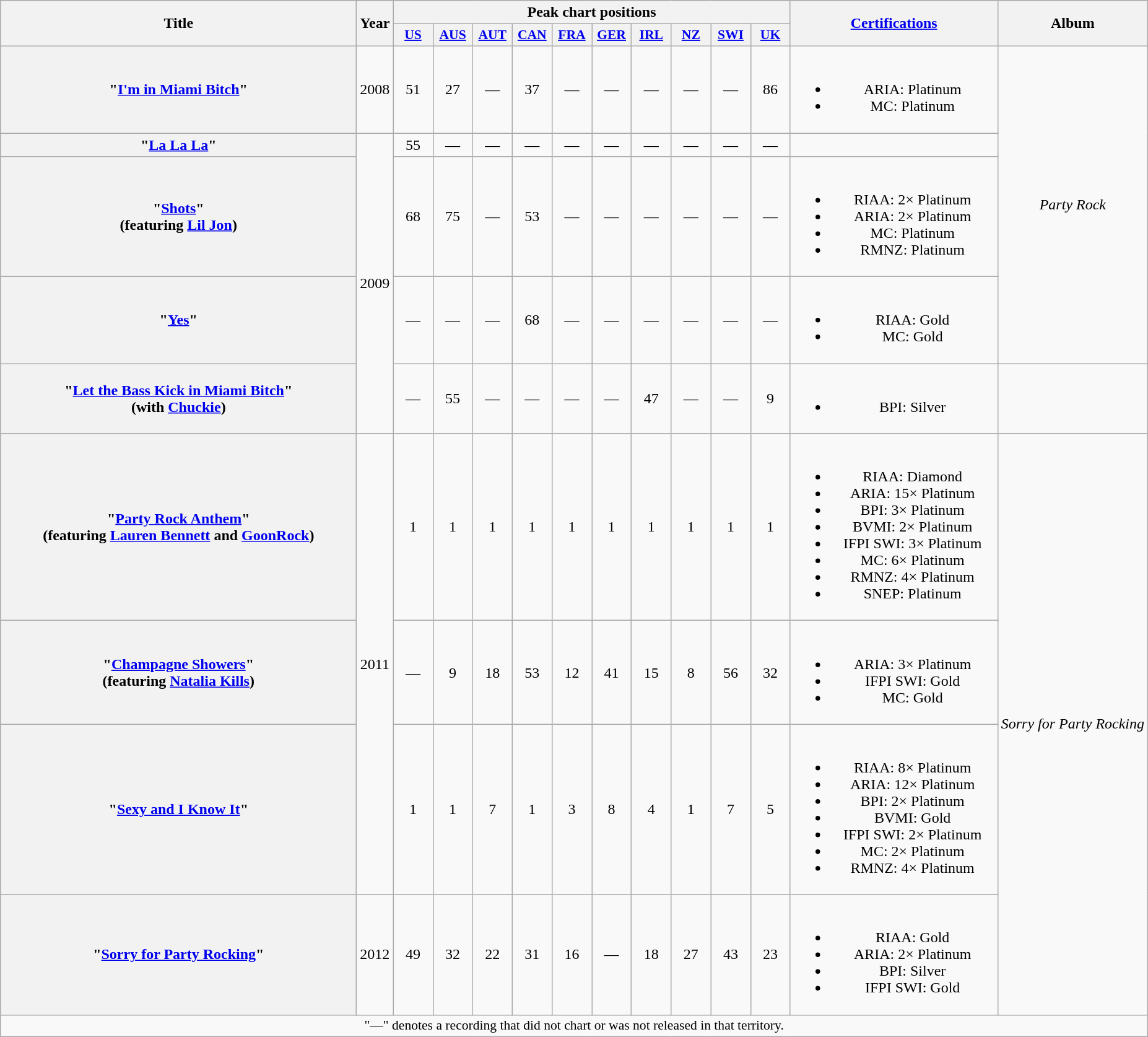<table class="wikitable plainrowheaders" style="text-align:center;" border="1">
<tr>
<th scope="col" rowspan="2" style="width:23.5em;">Title</th>
<th scope="col" rowspan="2">Year</th>
<th scope="col" colspan="10">Peak chart positions</th>
<th scope="col" rowspan="2" style="width:13.5em;"><a href='#'>Certifications</a></th>
<th scope="col" rowspan="2">Album</th>
</tr>
<tr>
<th scope="col" style="width:2.5em;font-size:90%;"><a href='#'>US</a><br></th>
<th scope="col" style="width:2.5em;font-size:90%;"><a href='#'>AUS</a><br></th>
<th scope="col" style="width:2.5em;font-size:90%;"><a href='#'>AUT</a><br></th>
<th scope="col" style="width:2.5em;font-size:90%;"><a href='#'>CAN</a><br></th>
<th scope="col" style="width:2.5em;font-size:90%;"><a href='#'>FRA</a><br></th>
<th scope="col" style="width:2.5em;font-size:90%;"><a href='#'>GER</a><br></th>
<th scope="col" style="width:2.5em;font-size:90%;"><a href='#'>IRL</a><br></th>
<th scope="col" style="width:2.5em;font-size:90%;"><a href='#'>NZ</a><br></th>
<th scope="col" style="width:2.5em;font-size:90%;"><a href='#'>SWI</a><br></th>
<th scope="col" style="width:2.5em;font-size:90%;"><a href='#'>UK</a><br></th>
</tr>
<tr>
<th scope="row">"<a href='#'>I'm in Miami Bitch</a>"</th>
<td>2008</td>
<td>51</td>
<td>27</td>
<td>—</td>
<td>37</td>
<td>—</td>
<td>—</td>
<td>—</td>
<td>—</td>
<td>—</td>
<td>86</td>
<td><br><ul><li>ARIA: Platinum</li><li>MC: Platinum</li></ul></td>
<td rowspan="4"><em>Party Rock</em></td>
</tr>
<tr>
<th scope="row">"<a href='#'>La La La</a>"</th>
<td rowspan="4">2009</td>
<td>55</td>
<td>—</td>
<td>—</td>
<td>—</td>
<td>—</td>
<td>—</td>
<td>—</td>
<td>—</td>
<td>—</td>
<td>—</td>
<td></td>
</tr>
<tr>
<th scope="row">"<a href='#'>Shots</a>"<br><span>(featuring <a href='#'>Lil Jon</a>)</span></th>
<td>68</td>
<td>75</td>
<td>—</td>
<td>53</td>
<td>—</td>
<td>—</td>
<td>—</td>
<td>—</td>
<td>—</td>
<td>—</td>
<td><br><ul><li>RIAA: 2× Platinum</li><li>ARIA: 2× Platinum</li><li>MC: Platinum</li><li>RMNZ: Platinum</li></ul></td>
</tr>
<tr>
<th scope="row">"<a href='#'>Yes</a>"</th>
<td>—</td>
<td>—</td>
<td>—</td>
<td>68</td>
<td>—</td>
<td>—</td>
<td>—</td>
<td>—</td>
<td>—</td>
<td>—</td>
<td><br><ul><li>RIAA: Gold</li><li>MC: Gold</li></ul></td>
</tr>
<tr>
<th scope="row">"<a href='#'>Let the Bass Kick in Miami Bitch</a>"<br><span>(with <a href='#'>Chuckie</a>)</span></th>
<td>—</td>
<td>55</td>
<td>—</td>
<td>—</td>
<td>—</td>
<td>—</td>
<td>47</td>
<td>—</td>
<td>—</td>
<td>9</td>
<td><br><ul><li>BPI: Silver</li></ul></td>
<td></td>
</tr>
<tr>
<th scope="row">"<a href='#'>Party Rock Anthem</a>"<br><span>(featuring <a href='#'>Lauren Bennett</a> and <a href='#'>GoonRock</a>)</span></th>
<td rowspan="3">2011</td>
<td>1</td>
<td>1</td>
<td>1</td>
<td>1</td>
<td>1</td>
<td>1</td>
<td>1</td>
<td>1</td>
<td>1</td>
<td>1</td>
<td><br><ul><li>RIAA: Diamond</li><li>ARIA: 15× Platinum</li><li>BPI: 3× Platinum</li><li>BVMI: 2× Platinum</li><li>IFPI SWI: 3× Platinum</li><li>MC: 6× Platinum</li><li>RMNZ: 4× Platinum</li><li>SNEP: Platinum</li></ul></td>
<td rowspan="4"><em>Sorry for Party Rocking</em></td>
</tr>
<tr>
<th scope="row">"<a href='#'>Champagne Showers</a>"<br><span>(featuring <a href='#'>Natalia Kills</a>)</span></th>
<td>—</td>
<td>9</td>
<td>18</td>
<td>53</td>
<td>12</td>
<td>41</td>
<td>15</td>
<td>8</td>
<td>56</td>
<td>32</td>
<td><br><ul><li>ARIA: 3× Platinum</li><li>IFPI SWI: Gold</li><li>MC: Gold</li></ul></td>
</tr>
<tr>
<th scope="row">"<a href='#'>Sexy and I Know It</a>"</th>
<td>1</td>
<td>1</td>
<td>7</td>
<td>1</td>
<td>3</td>
<td>8</td>
<td>4</td>
<td>1</td>
<td>7</td>
<td>5</td>
<td><br><ul><li>RIAA: 8× Platinum</li><li>ARIA: 12× Platinum</li><li>BPI: 2× Platinum</li><li>BVMI: Gold</li><li>IFPI SWI: 2× Platinum</li><li>MC: 2× Platinum</li><li>RMNZ: 4× Platinum</li></ul></td>
</tr>
<tr>
<th scope="row">"<a href='#'>Sorry for Party Rocking</a>"</th>
<td>2012</td>
<td>49</td>
<td>32</td>
<td>22</td>
<td>31</td>
<td>16</td>
<td>—</td>
<td>18</td>
<td>27</td>
<td>43</td>
<td>23</td>
<td><br><ul><li>RIAA: Gold</li><li>ARIA: 2× Platinum</li><li>BPI: Silver</li><li>IFPI SWI: Gold</li></ul></td>
</tr>
<tr>
<td colspan="14" style="font-size:90%">"—" denotes a recording that did not chart or was not released in that territory.</td>
</tr>
</table>
